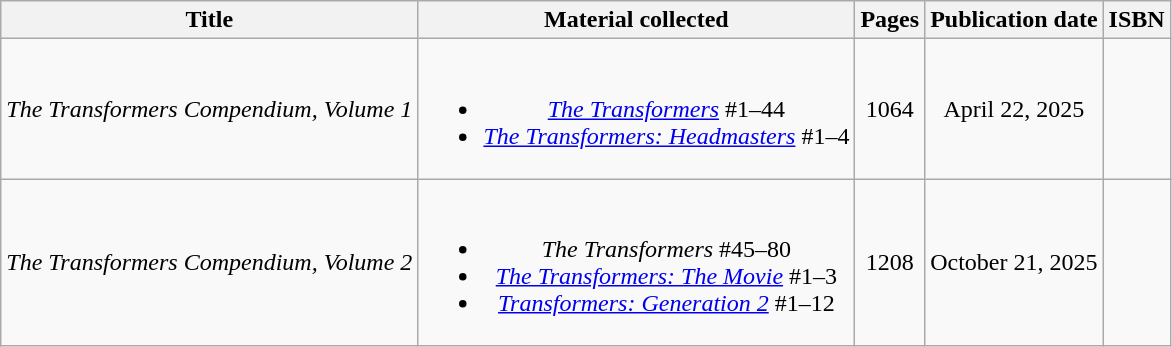<table class="wikitable" style="text-align: center;">
<tr>
<th>Title</th>
<th>Material collected</th>
<th>Pages</th>
<th>Publication date</th>
<th>ISBN</th>
</tr>
<tr>
<td align="left"><em>The Transformers Compendium, Volume 1</em></td>
<td><br><ul><li><em><a href='#'>The Transformers</a></em> #1–44</li><li><a href='#'><em>The Transformers: Headmasters</em></a> #1–4</li></ul></td>
<td>1064</td>
<td>April 22, 2025</td>
<td align="left"></td>
</tr>
<tr>
<td><em>The Transformers Compendium, Volume 2</em></td>
<td><br><ul><li><em>The Transformers</em> #45–80</li><li><em><a href='#'>The Transformers: The Movie</a></em> #1–3</li><li><em><a href='#'>Transformers: Generation 2</a></em> #1–12</li></ul></td>
<td>1208</td>
<td>October 21, 2025</td>
<td></td>
</tr>
</table>
